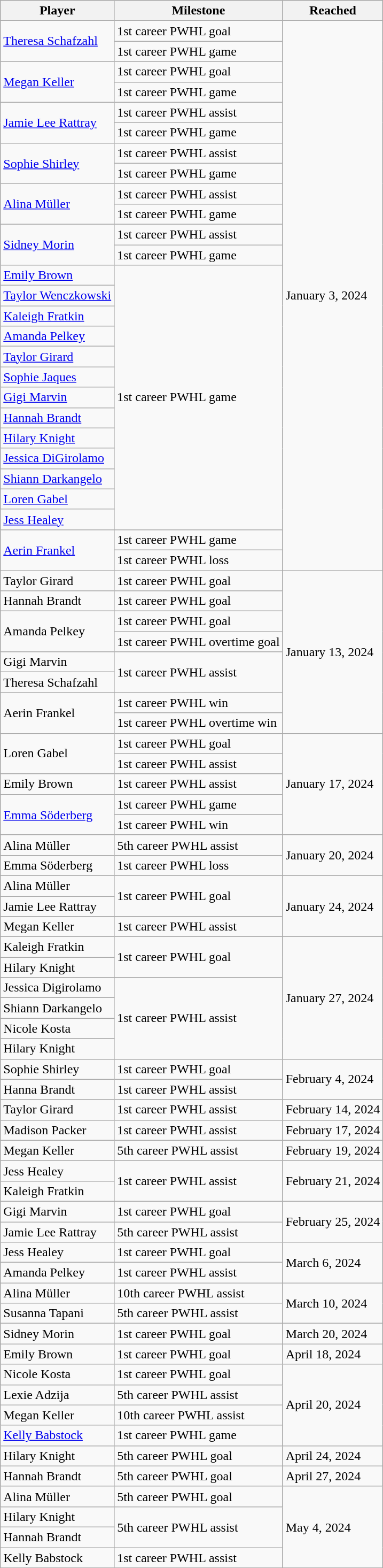<table class="wikitable">
<tr>
<th>Player</th>
<th>Milestone</th>
<th>Reached</th>
</tr>
<tr>
<td rowspan=2><a href='#'>Theresa Schafzahl</a></td>
<td>1st career PWHL goal</td>
<td rowspan=27>January 3, 2024</td>
</tr>
<tr>
<td>1st career PWHL game</td>
</tr>
<tr>
<td rowspan=2><a href='#'>Megan Keller</a></td>
<td>1st career PWHL goal</td>
</tr>
<tr>
<td>1st career PWHL game</td>
</tr>
<tr>
<td rowspan=2><a href='#'>Jamie Lee Rattray</a></td>
<td>1st career PWHL assist</td>
</tr>
<tr>
<td>1st career PWHL game</td>
</tr>
<tr>
<td rowspan=2><a href='#'>Sophie Shirley</a></td>
<td>1st career PWHL assist</td>
</tr>
<tr>
<td>1st career PWHL game</td>
</tr>
<tr>
<td rowspan=2><a href='#'>Alina Müller</a></td>
<td>1st career PWHL assist</td>
</tr>
<tr>
<td>1st career PWHL game</td>
</tr>
<tr>
<td rowspan=2><a href='#'>Sidney Morin</a></td>
<td>1st career PWHL assist</td>
</tr>
<tr>
<td>1st career PWHL game</td>
</tr>
<tr>
<td><a href='#'>Emily Brown</a></td>
<td rowspan=13>1st career PWHL game</td>
</tr>
<tr>
<td><a href='#'>Taylor Wenczkowski</a></td>
</tr>
<tr>
<td><a href='#'>Kaleigh Fratkin</a></td>
</tr>
<tr>
<td><a href='#'>Amanda Pelkey</a></td>
</tr>
<tr>
<td><a href='#'>Taylor Girard</a></td>
</tr>
<tr>
<td><a href='#'>Sophie Jaques</a></td>
</tr>
<tr>
<td><a href='#'>Gigi Marvin</a></td>
</tr>
<tr>
<td><a href='#'>Hannah Brandt</a></td>
</tr>
<tr>
<td><a href='#'>Hilary Knight</a></td>
</tr>
<tr>
<td><a href='#'>Jessica DiGirolamo</a></td>
</tr>
<tr>
<td><a href='#'>Shiann Darkangelo</a></td>
</tr>
<tr>
<td><a href='#'>Loren Gabel</a></td>
</tr>
<tr>
<td><a href='#'>Jess Healey</a></td>
</tr>
<tr>
<td rowspan=2><a href='#'>Aerin Frankel</a></td>
<td>1st career PWHL game</td>
</tr>
<tr>
<td>1st career PWHL loss</td>
</tr>
<tr>
<td>Taylor Girard</td>
<td>1st career PWHL goal</td>
<td rowspan=8>January 13, 2024</td>
</tr>
<tr>
<td>Hannah Brandt</td>
<td>1st career PWHL goal</td>
</tr>
<tr>
<td rowspan=2>Amanda Pelkey</td>
<td>1st career PWHL goal</td>
</tr>
<tr>
<td>1st career PWHL overtime goal</td>
</tr>
<tr>
<td>Gigi Marvin</td>
<td rowspan=2>1st career PWHL assist</td>
</tr>
<tr>
<td>Theresa Schafzahl</td>
</tr>
<tr>
<td rowspan=2>Aerin Frankel</td>
<td>1st career PWHL win</td>
</tr>
<tr>
<td>1st career PWHL overtime win</td>
</tr>
<tr>
<td rowspan=2>Loren Gabel</td>
<td>1st career PWHL goal</td>
<td rowspan=5>January 17, 2024</td>
</tr>
<tr>
<td>1st career PWHL assist</td>
</tr>
<tr>
<td>Emily Brown</td>
<td>1st career PWHL assist</td>
</tr>
<tr>
<td rowspan=2><a href='#'>Emma Söderberg</a></td>
<td>1st career PWHL game</td>
</tr>
<tr>
<td>1st career PWHL win</td>
</tr>
<tr>
<td>Alina Müller</td>
<td>5th career PWHL assist</td>
<td rowspan=2>January 20, 2024</td>
</tr>
<tr>
<td>Emma Söderberg</td>
<td>1st career PWHL loss</td>
</tr>
<tr>
<td>Alina Müller</td>
<td rowspan=2>1st career PWHL goal</td>
<td rowspan=3>January 24, 2024</td>
</tr>
<tr>
<td>Jamie Lee Rattray</td>
</tr>
<tr>
<td>Megan Keller</td>
<td>1st career PWHL assist</td>
</tr>
<tr>
<td>Kaleigh Fratkin</td>
<td rowspan=2>1st career PWHL goal</td>
<td rowspan=6>January 27, 2024</td>
</tr>
<tr>
<td>Hilary Knight</td>
</tr>
<tr>
<td>Jessica Digirolamo</td>
<td rowspan=4>1st career PWHL assist</td>
</tr>
<tr>
<td>Shiann Darkangelo</td>
</tr>
<tr>
<td>Nicole Kosta</td>
</tr>
<tr>
<td>Hilary Knight</td>
</tr>
<tr>
<td>Sophie Shirley</td>
<td>1st career PWHL goal</td>
<td rowspan=2>February 4, 2024</td>
</tr>
<tr>
<td>Hanna Brandt</td>
<td>1st career PWHL assist</td>
</tr>
<tr>
<td>Taylor Girard</td>
<td>1st career PWHL assist</td>
<td>February 14, 2024</td>
</tr>
<tr>
<td>Madison Packer</td>
<td>1st career PWHL assist</td>
<td>February 17, 2024</td>
</tr>
<tr>
<td>Megan Keller</td>
<td>5th career PWHL assist</td>
<td>February 19, 2024</td>
</tr>
<tr>
<td>Jess Healey</td>
<td rowspan=2>1st career PWHL assist</td>
<td rowspan="2">February 21, 2024</td>
</tr>
<tr>
<td>Kaleigh Fratkin</td>
</tr>
<tr>
<td>Gigi Marvin</td>
<td>1st career PWHL goal</td>
<td rowspan=2>February 25, 2024</td>
</tr>
<tr>
<td>Jamie Lee Rattray</td>
<td>5th career PWHL assist</td>
</tr>
<tr>
<td>Jess Healey</td>
<td>1st career PWHL goal</td>
<td rowspan=2>March 6, 2024</td>
</tr>
<tr>
<td>Amanda Pelkey</td>
<td>1st career PWHL assist</td>
</tr>
<tr>
<td>Alina Müller</td>
<td>10th career PWHL assist</td>
<td rowspan=2>March 10, 2024</td>
</tr>
<tr>
<td>Susanna Tapani</td>
<td>5th career PWHL assist</td>
</tr>
<tr>
<td>Sidney Morin</td>
<td>1st career PWHL goal</td>
<td>March 20, 2024</td>
</tr>
<tr>
<td>Emily Brown</td>
<td>1st career PWHL goal</td>
<td>April 18, 2024</td>
</tr>
<tr>
<td>Nicole Kosta</td>
<td>1st career PWHL goal</td>
<td rowspan=4>April 20, 2024</td>
</tr>
<tr>
<td>Lexie Adzija</td>
<td>5th career PWHL assist</td>
</tr>
<tr>
<td>Megan Keller</td>
<td>10th career PWHL assist</td>
</tr>
<tr>
<td><a href='#'>Kelly Babstock</a></td>
<td>1st career PWHL game</td>
</tr>
<tr>
<td>Hilary Knight</td>
<td>5th career PWHL goal</td>
<td>April 24, 2024</td>
</tr>
<tr>
<td>Hannah Brandt</td>
<td>5th career PWHL goal</td>
<td>April 27, 2024</td>
</tr>
<tr>
<td>Alina Müller</td>
<td>5th career PWHL goal</td>
<td rowspan=4>May 4, 2024</td>
</tr>
<tr>
<td>Hilary Knight</td>
<td rowspan=2>5th career PWHL assist</td>
</tr>
<tr>
<td>Hannah Brandt</td>
</tr>
<tr>
<td>Kelly Babstock</td>
<td>1st career PWHL assist</td>
</tr>
</table>
